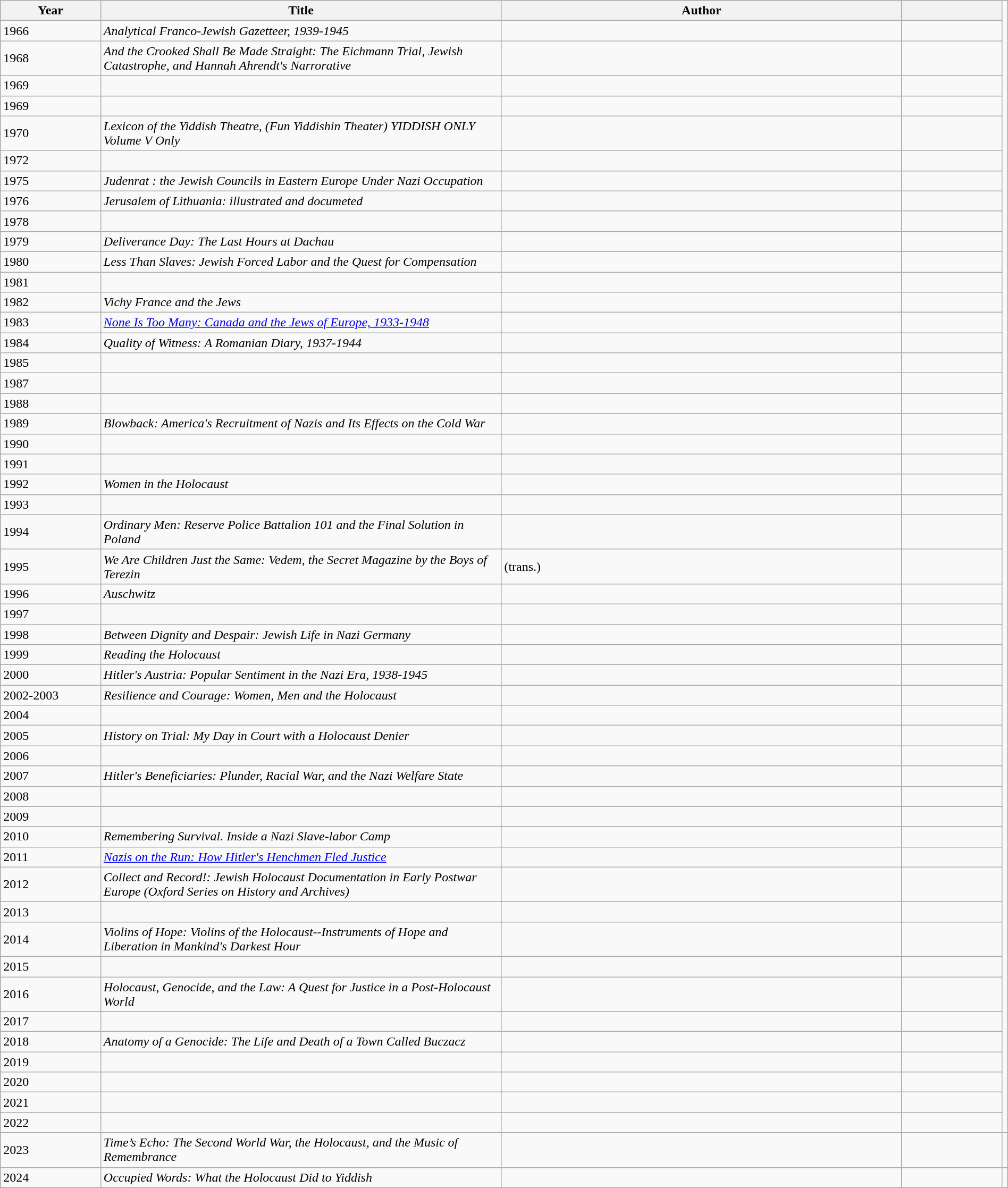<table class="wikitable sortable" style="width:100%">
<tr>
<th scope="col" style="width:10%">Year</th>
<th scope="col" style="width:40%">Title</th>
<th scope="col" style="width:40%">Author</th>
<th scope="col" style="width:10%"></th>
</tr>
<tr>
<td>1966</td>
<td><em>Analytical Franco-Jewish Gazetteer, 1939-1945</em></td>
<td></td>
<td></td>
</tr>
<tr>
<td>1968</td>
<td><em>And the Crooked Shall Be Made Straight: The Eichmann Trial, Jewish Catastrophe, and Hannah Ahrendt's Narrorative</em></td>
<td></td>
<td></td>
</tr>
<tr>
<td>1969</td>
<td><em></em></td>
<td></td>
<td></td>
</tr>
<tr>
<td>1969</td>
<td><em></em></td>
<td></td>
<td></td>
</tr>
<tr>
<td>1970</td>
<td><em>Lexicon of the Yiddish Theatre, (Fun Yiddishin Theater) YIDDISH ONLY Volume V Only</em></td>
<td></td>
<td></td>
</tr>
<tr>
<td>1972</td>
<td><em></em></td>
<td></td>
<td></td>
</tr>
<tr>
<td>1975</td>
<td><em>Judenrat : the Jewish Councils in Eastern Europe Under Nazi Occupation</em></td>
<td></td>
<td></td>
</tr>
<tr>
<td>1976</td>
<td><em>Jerusalem of Lithuania: illustrated and documeted</em></td>
<td></td>
<td></td>
</tr>
<tr>
<td>1978</td>
<td><em></em></td>
<td></td>
<td></td>
</tr>
<tr>
<td>1979</td>
<td><em>Deliverance Day: The Last Hours at Dachau</em></td>
<td></td>
<td></td>
</tr>
<tr>
<td>1980</td>
<td><em>Less Than Slaves: Jewish Forced Labor and the Quest for Compensation</em></td>
<td></td>
<td></td>
</tr>
<tr>
<td>1981</td>
<td><em></em></td>
<td></td>
<td></td>
</tr>
<tr>
<td>1982</td>
<td><em>Vichy France and the Jews</em></td>
<td></td>
<td></td>
</tr>
<tr>
<td>1983</td>
<td><em><a href='#'>None Is Too Many: Canada and the Jews of Europe, 1933-1948</a></em></td>
<td></td>
<td></td>
</tr>
<tr>
<td>1984</td>
<td><em>Quality of Witness: A Romanian Diary, 1937-1944</em></td>
<td></td>
<td></td>
</tr>
<tr>
<td>1985</td>
<td><em></em></td>
<td></td>
<td></td>
</tr>
<tr>
<td>1987</td>
<td><em></em></td>
<td></td>
<td></td>
</tr>
<tr>
<td>1988</td>
<td><em></em></td>
<td></td>
<td></td>
</tr>
<tr>
<td>1989</td>
<td><em>Blowback: America's Recruitment of Nazis and Its Effects on the Cold War</em></td>
<td></td>
<td></td>
</tr>
<tr>
<td>1990</td>
<td><em></em></td>
<td></td>
<td></td>
</tr>
<tr>
<td>1991</td>
<td><em></em></td>
<td></td>
<td></td>
</tr>
<tr>
<td>1992</td>
<td><em>Women in the Holocaust</em></td>
<td></td>
<td></td>
</tr>
<tr>
<td>1993</td>
<td><em></em></td>
<td></td>
<td></td>
</tr>
<tr>
<td>1994</td>
<td><em>Ordinary Men: Reserve Police Battalion 101 and the Final Solution in Poland</em></td>
<td></td>
<td></td>
</tr>
<tr>
<td>1995</td>
<td><em>We Are Children Just the Same: Vedem, the Secret Magazine by the Boys of Terezin</em></td>
<td> (trans.)</td>
<td></td>
</tr>
<tr>
<td>1996</td>
<td><em>Auschwitz</em></td>
<td></td>
<td></td>
</tr>
<tr>
<td>1997</td>
<td><em></em></td>
<td></td>
<td></td>
</tr>
<tr>
<td>1998</td>
<td><em>Between Dignity and Despair: Jewish Life in Nazi Germany</em></td>
<td></td>
<td></td>
</tr>
<tr>
<td>1999</td>
<td><em>Reading the Holocaust</em></td>
<td></td>
<td></td>
</tr>
<tr>
<td>2000</td>
<td><em>Hitler's Austria: Popular Sentiment in the Nazi Era, 1938-1945</em></td>
<td></td>
<td></td>
</tr>
<tr>
<td>2002-2003</td>
<td><em>Resilience and Courage: Women, Men and the Holocaust</em></td>
<td></td>
<td></td>
</tr>
<tr>
<td>2004</td>
<td><em></em></td>
<td></td>
<td></td>
</tr>
<tr>
<td>2005</td>
<td><em>History on Trial: My Day in Court with a Holocaust Denier</em></td>
<td></td>
<td></td>
</tr>
<tr>
<td>2006</td>
<td><em></em></td>
<td></td>
<td></td>
</tr>
<tr>
<td>2007</td>
<td><em>Hitler's Beneficiaries: Plunder, Racial War, and the Nazi Welfare State</em></td>
<td></td>
<td></td>
</tr>
<tr>
<td>2008</td>
<td><em></em></td>
<td></td>
<td></td>
</tr>
<tr>
<td>2009</td>
<td><em></em></td>
<td></td>
<td></td>
</tr>
<tr>
<td>2010</td>
<td><em>Remembering Survival. Inside a Nazi Slave-labor Camp</em></td>
<td></td>
<td></td>
</tr>
<tr>
<td>2011</td>
<td><em><a href='#'>Nazis on the Run: How Hitler's Henchmen Fled Justice</a></em></td>
<td></td>
<td></td>
</tr>
<tr>
<td>2012</td>
<td><em>Collect and Record!: Jewish Holocaust Documentation in Early Postwar Europe (Oxford Series on History and Archives)</em></td>
<td></td>
<td></td>
</tr>
<tr>
<td>2013</td>
<td><em></em></td>
<td></td>
<td></td>
</tr>
<tr>
<td>2014</td>
<td><em>Violins of Hope: Violins of the Holocaust--Instruments of Hope and Liberation in Mankind's Darkest Hour</em></td>
<td></td>
<td><em></em></td>
</tr>
<tr>
<td>2015</td>
<td><em></em></td>
<td></td>
<td></td>
</tr>
<tr>
<td>2016</td>
<td><em>Holocaust, Genocide, and the Law: A Quest for Justice in a Post-Holocaust World</em></td>
<td></td>
<td></td>
</tr>
<tr>
<td>2017</td>
<td><em></em></td>
<td></td>
<td></td>
</tr>
<tr>
<td>2018</td>
<td><em>Anatomy of a Genocide: The Life and Death of a Town Called Buczacz</em></td>
<td></td>
<td></td>
</tr>
<tr>
<td>2019</td>
<td><em></em></td>
<td></td>
<td></td>
</tr>
<tr>
<td>2020</td>
<td><em></em></td>
<td></td>
<td></td>
</tr>
<tr>
<td>2021</td>
<td><em></em></td>
<td></td>
<td></td>
</tr>
<tr>
<td>2022</td>
<td><em></em></td>
<td></td>
<td></td>
</tr>
<tr>
<td>2023</td>
<td><em>Time’s Echo: The Second World War, the Holocaust, and the Music of Remembrance</em></td>
<td></td>
<td></td>
<td></td>
</tr>
<tr>
<td>2024</td>
<td><em>Occupied Words: What the Holocaust Did to Yiddish</em></td>
<td></td>
<td></td>
</tr>
</table>
